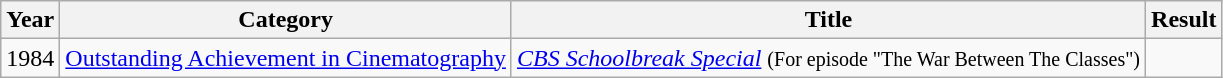<table class="wikitable">
<tr>
<th>Year</th>
<th>Category</th>
<th>Title</th>
<th>Result</th>
</tr>
<tr>
<td>1984</td>
<td><a href='#'>Outstanding Achievement in Cinematography</a></td>
<td><em><a href='#'>CBS Schoolbreak Special</a></em> <small>(For episode "The War Between The Classes")</small></td>
<td></td>
</tr>
</table>
